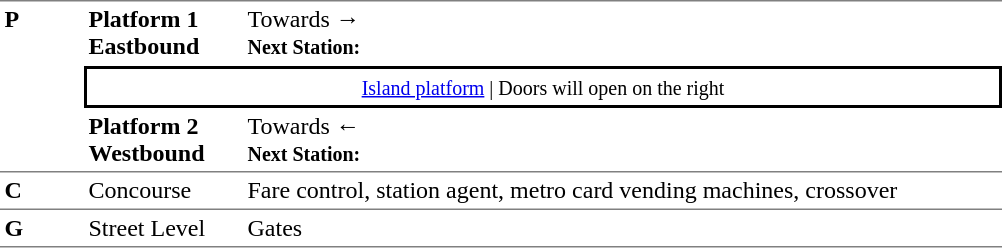<table border=0 cellspacing=0 cellpadding=3>
<tr>
<td style="border-top:solid 1px grey;border-bottom:solid 1px grey;" width=50 rowspan=3 valign=top><strong>P</strong></td>
<td style="border-top:solid 1px grey;border-bottom:solid 1px white;" width=100><span><strong>Platform 1</strong><br><strong>Eastbound</strong></span></td>
<td style="border-top:solid 1px grey;border-bottom:solid 1px white;" width=500>Towards → <br><small><strong>Next Station:</strong> </small><br></td>
</tr>
<tr>
<td style="border-top:solid 2px black;border-right:solid 2px black;border-left:solid 2px black;border-bottom:solid 2px black;text-align:center;" colspan=2><small><a href='#'>Island platform</a> | Doors will open on the right </small></td>
</tr>
<tr>
<td style="border-bottom:solid 1px grey;" width=100><span><strong>Platform 2</strong><br><strong>Westbound</strong></span></td>
<td style="border-bottom:solid 1px grey;" width="500">Towards ← <br><small><strong>Next Station:</strong> </small><br></td>
</tr>
<tr>
<td style="border-bottom:solid 1px grey;"><strong>C</strong></td>
<td style="border-bottom:solid 1px grey;">Concourse</td>
<td style="border-bottom:solid 1px grey;">Fare control, station agent, metro card vending machines, crossover</td>
</tr>
<tr>
<td style="border-bottom:solid 1px grey;" width=50 valign=top><strong>G</strong></td>
<td style="border-bottom:solid 1px grey;" width=100 valign=top>Street Level</td>
<td style="border-bottom:solid 1px grey;" width=500 valign=top>Gates</td>
</tr>
</table>
